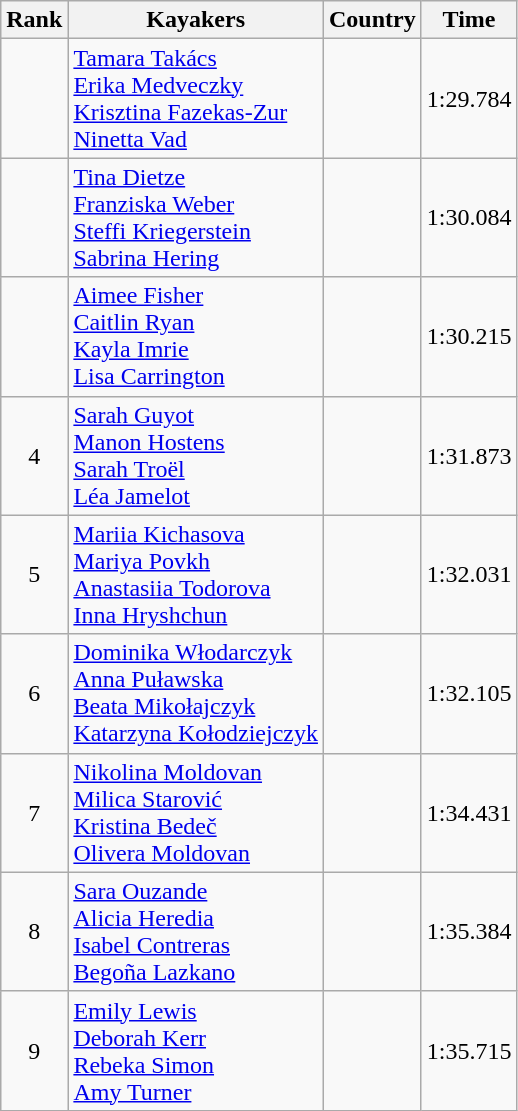<table class="wikitable" style="text-align:center">
<tr>
<th>Rank</th>
<th>Kayakers</th>
<th>Country</th>
<th>Time</th>
</tr>
<tr>
<td></td>
<td align="left"><a href='#'>Tamara Takács</a><br><a href='#'>Erika Medveczky</a><br><a href='#'>Krisztina Fazekas-Zur</a><br><a href='#'>Ninetta Vad</a></td>
<td align="left"></td>
<td>1:29.784</td>
</tr>
<tr>
<td></td>
<td align="left"><a href='#'>Tina Dietze</a><br><a href='#'>Franziska Weber</a><br><a href='#'>Steffi Kriegerstein</a><br><a href='#'>Sabrina Hering</a></td>
<td align="left"></td>
<td>1:30.084</td>
</tr>
<tr>
<td></td>
<td align="left"><a href='#'>Aimee Fisher</a><br><a href='#'>Caitlin Ryan</a><br><a href='#'>Kayla Imrie</a><br><a href='#'>Lisa Carrington</a></td>
<td align="left"></td>
<td>1:30.215</td>
</tr>
<tr>
<td>4</td>
<td align="left"><a href='#'>Sarah Guyot</a><br><a href='#'>Manon Hostens</a><br><a href='#'>Sarah Troël</a><br><a href='#'>Léa Jamelot</a></td>
<td align="left"></td>
<td>1:31.873</td>
</tr>
<tr>
<td>5</td>
<td align="left"><a href='#'>Mariia Kichasova</a><br><a href='#'>Mariya Povkh</a><br><a href='#'>Anastasiia Todorova</a><br><a href='#'>Inna Hryshchun</a></td>
<td align="left"></td>
<td>1:32.031</td>
</tr>
<tr>
<td>6</td>
<td align="left"><a href='#'>Dominika Włodarczyk</a><br><a href='#'>Anna Puławska</a><br><a href='#'>Beata Mikołajczyk</a><br><a href='#'>Katarzyna Kołodziejczyk</a></td>
<td align="left"></td>
<td>1:32.105</td>
</tr>
<tr>
<td>7</td>
<td align="left"><a href='#'>Nikolina Moldovan</a><br><a href='#'>Milica Starović</a><br><a href='#'>Kristina Bedeč</a><br><a href='#'>Olivera Moldovan</a></td>
<td align="left"></td>
<td>1:34.431</td>
</tr>
<tr>
<td>8</td>
<td align="left"><a href='#'>Sara Ouzande</a><br><a href='#'>Alicia Heredia</a><br><a href='#'>Isabel Contreras</a><br><a href='#'>Begoña Lazkano</a></td>
<td align="left"></td>
<td>1:35.384</td>
</tr>
<tr>
<td>9</td>
<td align="left"><a href='#'>Emily Lewis</a><br><a href='#'>Deborah Kerr</a><br><a href='#'>Rebeka Simon</a><br><a href='#'>Amy Turner</a></td>
<td align="left"></td>
<td>1:35.715</td>
</tr>
</table>
